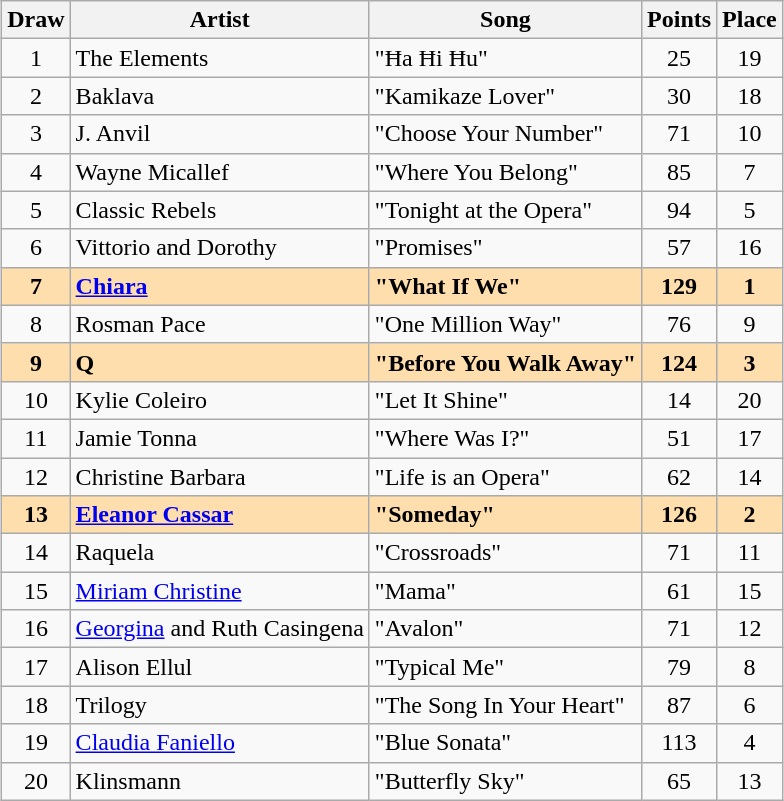<table class="sortable wikitable" style="margin: 1em auto 1em auto; text-align:center">
<tr>
<th>Draw</th>
<th>Artist</th>
<th>Song</th>
<th>Points</th>
<th>Place</th>
</tr>
<tr>
<td>1</td>
<td align="left" data-sort-value="Elements, The">The Elements</td>
<td align="left">"Ħa Ħi Ħu"</td>
<td>25</td>
<td>19</td>
</tr>
<tr>
<td>2</td>
<td align="left">Baklava</td>
<td align="left">"Kamikaze Lover"</td>
<td>30</td>
<td>18</td>
</tr>
<tr>
<td>3</td>
<td align="left">J. Anvil</td>
<td align="left">"Choose Your Number"</td>
<td>71</td>
<td>10</td>
</tr>
<tr>
<td>4</td>
<td align="left">Wayne Micallef</td>
<td align="left">"Where You Belong"</td>
<td>85</td>
<td>7</td>
</tr>
<tr>
<td>5</td>
<td align="left">Classic Rebels</td>
<td align="left">"Tonight at the Opera"</td>
<td>94</td>
<td>5</td>
</tr>
<tr>
<td>6</td>
<td align="left">Vittorio and Dorothy</td>
<td align="left">"Promises"</td>
<td>57</td>
<td>16</td>
</tr>
<tr style="font-weight:bold; background:navajowhite;">
<td>7</td>
<td align="left"><a href='#'>Chiara</a></td>
<td align="left">"What If We"</td>
<td>129</td>
<td>1</td>
</tr>
<tr>
<td>8</td>
<td align="left">Rosman Pace</td>
<td align="left">"One Million Way"</td>
<td>76</td>
<td>9</td>
</tr>
<tr style="font-weight:bold; background:navajowhite;">
<td>9</td>
<td align="left">Q</td>
<td align="left">"Before You Walk Away"</td>
<td>124</td>
<td>3</td>
</tr>
<tr>
<td>10</td>
<td align="left">Kylie Coleiro</td>
<td align="left">"Let It Shine"</td>
<td>14</td>
<td>20</td>
</tr>
<tr>
<td>11</td>
<td align="left">Jamie Tonna</td>
<td align="left">"Where Was I?"</td>
<td>51</td>
<td>17</td>
</tr>
<tr>
<td>12</td>
<td align="left">Christine Barbara</td>
<td align="left">"Life is an Opera"</td>
<td>62</td>
<td>14</td>
</tr>
<tr style="font-weight:bold; background:navajowhite;">
<td>13</td>
<td align="left"><a href='#'>Eleanor Cassar</a></td>
<td align="left">"Someday"</td>
<td>126</td>
<td>2</td>
</tr>
<tr>
<td>14</td>
<td align="left">Raquela</td>
<td align="left">"Crossroads"</td>
<td>71</td>
<td>11</td>
</tr>
<tr>
<td>15</td>
<td align="left"><a href='#'>Miriam Christine</a></td>
<td align="left">"Mama"</td>
<td>61</td>
<td>15</td>
</tr>
<tr>
<td>16</td>
<td align="left"><a href='#'>Georgina</a> and Ruth Casingena</td>
<td align="left">"Avalon"</td>
<td>71</td>
<td>12</td>
</tr>
<tr>
<td>17</td>
<td align="left">Alison Ellul</td>
<td align="left">"Typical Me"</td>
<td>79</td>
<td>8</td>
</tr>
<tr>
<td>18</td>
<td align="left">Trilogy</td>
<td align="left">"The Song In Your Heart"</td>
<td>87</td>
<td>6</td>
</tr>
<tr>
<td>19</td>
<td align="left"><a href='#'>Claudia Faniello</a></td>
<td align="left">"Blue Sonata"</td>
<td>113</td>
<td>4</td>
</tr>
<tr>
<td>20</td>
<td align="left">Klinsmann</td>
<td align="left">"Butterfly Sky"</td>
<td>65</td>
<td>13</td>
</tr>
</table>
